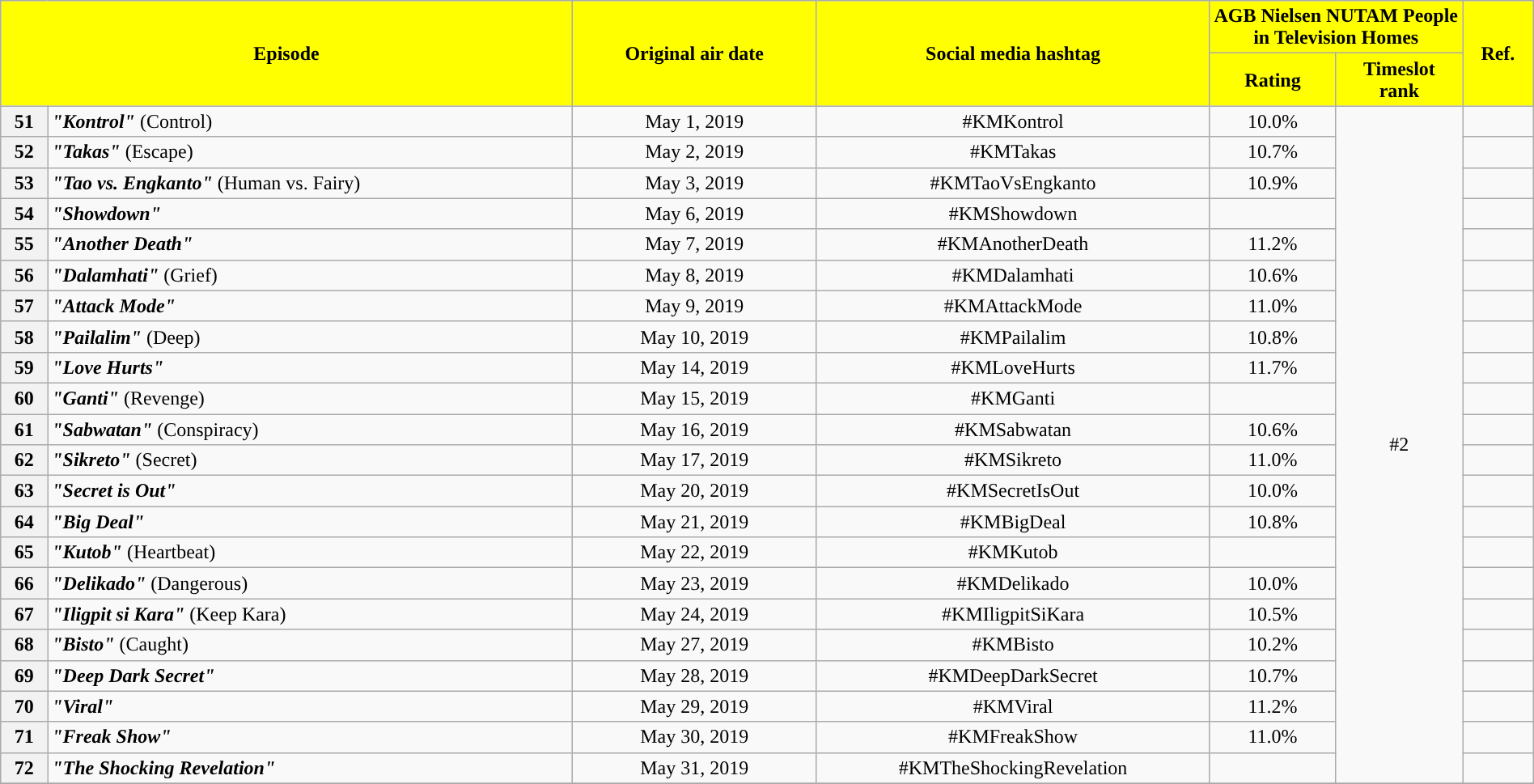<table class="wikitable" style="text-align:center; font-size:100%; line-height:18px; width:100%">
<tr>
<th style="background-color:#FFFF00; color:#000000;" colspan="2" rowspan="2">Episode</th>
<th style="background-color:#FFFF00; color:#000000;" rowspan="2">Original air date</th>
<th style="background-color:#FFFF00; color:black" rowspan="2">Social media hashtag</th>
<th style="background-color:#FFFF00; color:#000000;" colspan="2">AGB Nielsen NUTAM People in Television Homes</th>
<th style="background-color:#FFFF00;  color:#000000;" rowspan="2">Ref.</th>
</tr>
<tr>
<th style="background-color:#FFFF00; width:75px; color:#000000;">Rating</th>
<th style="background-color:#FFFF00; width:75px; color:#000000;">Timeslot<br>rank</th>
</tr>
<tr>
<th>51</th>
<td style="text-align: left;"><strong><em>"Kontrol"</em></strong> (Control)</td>
<td>May 1, 2019</td>
<td>#KMKontrol</td>
<td>10.0%</td>
<td rowspan="22">#2</td>
<td></td>
</tr>
<tr>
<th>52</th>
<td style="text-align: left;"><strong><em>"Takas"</em></strong> (Escape)</td>
<td>May 2, 2019</td>
<td>#KMTakas</td>
<td>10.7%</td>
<td></td>
</tr>
<tr>
<th>53</th>
<td style="text-align: left;"><strong><em>"Tao vs. Engkanto"</em></strong> (Human vs. Fairy)</td>
<td>May 3, 2019</td>
<td>#KMTaoVsEngkanto</td>
<td>10.9%</td>
<td></td>
</tr>
<tr>
<th>54</th>
<td style="text-align: left;"><strong><em>"Showdown"</em></strong></td>
<td>May 6, 2019</td>
<td>#KMShowdown</td>
<td></td>
<td></td>
</tr>
<tr>
<th>55</th>
<td style="text-align: left;"><strong><em>"Another Death"</em></strong></td>
<td>May 7, 2019</td>
<td>#KMAnotherDeath</td>
<td>11.2%</td>
<td></td>
</tr>
<tr>
<th>56</th>
<td style="text-align: left;"><strong><em>"Dalamhati"</em></strong> (Grief)</td>
<td>May 8, 2019</td>
<td>#KMDalamhati</td>
<td>10.6%</td>
<td></td>
</tr>
<tr>
<th>57</th>
<td style="text-align: left;"><strong><em>"Attack Mode"</em></strong></td>
<td>May 9, 2019</td>
<td>#KMAttackMode</td>
<td>11.0%</td>
<td></td>
</tr>
<tr>
<th>58</th>
<td style="text-align: left;"><strong><em>"Pailalim"</em></strong> (Deep)</td>
<td>May 10, 2019</td>
<td>#KMPailalim</td>
<td>10.8%</td>
<td></td>
</tr>
<tr>
<th>59</th>
<td style="text-align: left;"><strong><em>"Love Hurts"</em></strong></td>
<td>May 14, 2019</td>
<td>#KMLoveHurts</td>
<td>11.7%</td>
<td></td>
</tr>
<tr>
<th>60</th>
<td style="text-align: left;"><strong><em>"Ganti"</em></strong> (Revenge)</td>
<td>May 15, 2019</td>
<td>#KMGanti</td>
<td></td>
<td></td>
</tr>
<tr>
<th>61</th>
<td style="text-align: left;"><strong><em>"Sabwatan"</em></strong> (Conspiracy)</td>
<td>May 16, 2019</td>
<td>#KMSabwatan</td>
<td>10.6%</td>
<td></td>
</tr>
<tr>
<th>62</th>
<td style="text-align: left;"><strong><em>"Sikreto"</em></strong> (Secret)</td>
<td>May 17, 2019</td>
<td>#KMSikreto</td>
<td>11.0%</td>
<td></td>
</tr>
<tr>
<th>63</th>
<td style="text-align: left;"><strong><em>"Secret is Out"</em></strong></td>
<td>May 20, 2019</td>
<td>#KMSecretIsOut</td>
<td>10.0%</td>
<td></td>
</tr>
<tr>
<th>64</th>
<td style="text-align: left;"><strong><em>"Big Deal"</em></strong></td>
<td>May 21, 2019</td>
<td>#KMBigDeal</td>
<td>10.8%</td>
<td></td>
</tr>
<tr>
<th>65</th>
<td style="text-align: left;"><strong><em>"Kutob"</em></strong> (Heartbeat)</td>
<td>May 22, 2019</td>
<td>#KMKutob</td>
<td></td>
<td></td>
</tr>
<tr>
<th>66</th>
<td style="text-align: left;"><strong><em>"Delikado"</em></strong> (Dangerous)</td>
<td>May 23, 2019</td>
<td>#KMDelikado</td>
<td>10.0%</td>
<td></td>
</tr>
<tr>
<th>67</th>
<td style="text-align: left;"><strong><em>"Iligpit si Kara"</em></strong> (Keep Kara)</td>
<td>May 24, 2019</td>
<td>#KMIligpitSiKara</td>
<td>10.5%</td>
<td></td>
</tr>
<tr>
<th>68</th>
<td style="text-align: left;"><strong><em>"Bisto"</em></strong> (Caught)</td>
<td>May 27, 2019</td>
<td>#KMBisto</td>
<td>10.2%</td>
<td></td>
</tr>
<tr>
<th>69</th>
<td style="text-align: left;"><strong><em>"Deep Dark Secret"</em></strong></td>
<td>May 28, 2019</td>
<td>#KMDeepDarkSecret</td>
<td>10.7%</td>
<td></td>
</tr>
<tr>
<th>70</th>
<td style="text-align: left;"><strong><em>"Viral"</em></strong></td>
<td>May 29, 2019</td>
<td>#KMViral</td>
<td>11.2%</td>
<td></td>
</tr>
<tr>
<th>71</th>
<td style="text-align: left;"><strong><em>"Freak Show"</em></strong></td>
<td>May 30, 2019</td>
<td>#KMFreakShow</td>
<td>11.0%</td>
<td></td>
</tr>
<tr>
<th>72</th>
<td style="text-align: left;"><strong><em>"The Shocking Revelation"</em></strong></td>
<td>May 31, 2019</td>
<td>#KMTheShockingRevelation</td>
<td></td>
<td></td>
</tr>
<tr>
</tr>
</table>
